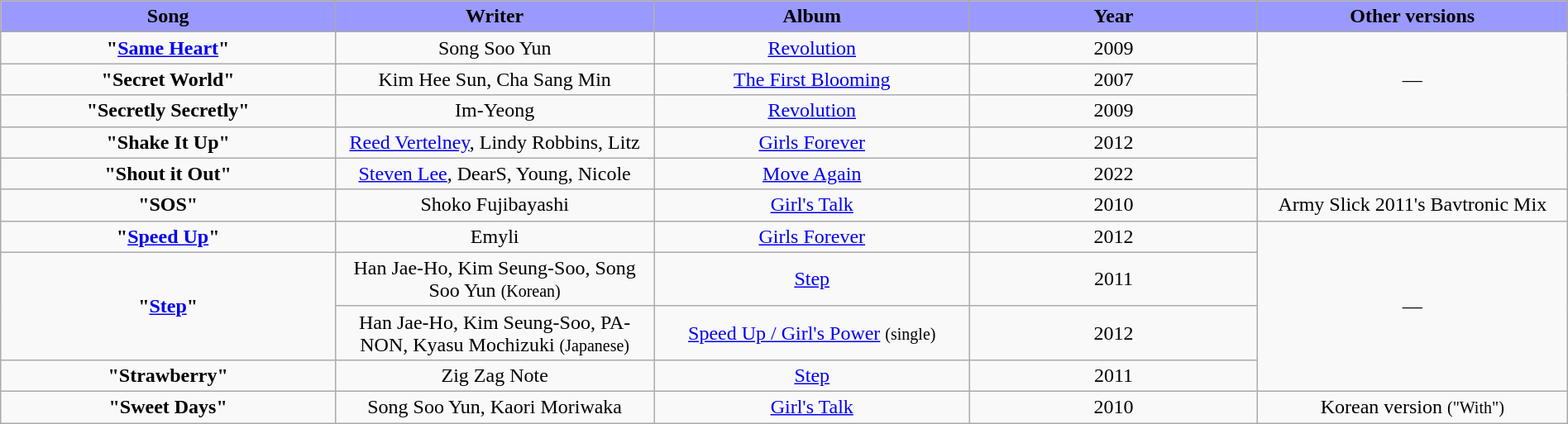<table class="wikitable" style="margin:0.5em auto; clear:both; text-align:center; width:100%">
<tr>
<th width="500" style="background: #99F;">Song</th>
<th width="500" style="background: #99F;">Writer</th>
<th width="500" style="background: #99F;">Album</th>
<th width="500" style="background: #99F;">Year</th>
<th width="500" style="background: #99F;">Other versions</th>
</tr>
<tr>
<td><strong>"<a href='#'>Same Heart</a>"</strong></td>
<td>Song Soo Yun</td>
<td><a href='#'>Revolution</a></td>
<td>2009</td>
<td rowspan="3">—</td>
</tr>
<tr>
<td><strong>"Secret World"</strong></td>
<td>Kim Hee Sun, Cha Sang Min</td>
<td><a href='#'>The First Blooming</a></td>
<td>2007</td>
</tr>
<tr>
<td><strong>"Secretly Secretly"</strong></td>
<td>Im-Yeong</td>
<td><a href='#'>Revolution</a></td>
<td>2009</td>
</tr>
<tr>
<td><strong>"Shake It Up"</strong></td>
<td><a href='#'>Reed Vertelney</a>, Lindy Robbins, Litz</td>
<td><a href='#'>Girls Forever</a></td>
<td>2012</td>
</tr>
<tr>
<td><strong>"Shout it Out"</strong></td>
<td><a href='#'>Steven Lee</a>, DearS, Young, Nicole</td>
<td><a href='#'>Move Again</a></td>
<td>2022</td>
</tr>
<tr>
<td><strong>"SOS"</strong></td>
<td>Shoko Fujibayashi</td>
<td><a href='#'>Girl's Talk</a></td>
<td>2010</td>
<td>Army Slick 2011's Bavtronic Mix</td>
</tr>
<tr>
<td><strong>"<a href='#'>Speed Up</a>"</strong></td>
<td>Emyli</td>
<td><a href='#'>Girls Forever</a></td>
<td>2012</td>
<td rowspan="4">—</td>
</tr>
<tr>
<td rowspan="2"><strong>"<a href='#'>Step</a>"</strong></td>
<td>Han Jae-Ho, Kim Seung-Soo, Song Soo Yun <small>(Korean)</small></td>
<td><a href='#'>Step</a><br></td>
<td>2011</td>
</tr>
<tr>
<td>Han Jae-Ho, Kim Seung-Soo, PA-NON, Kyasu Mochizuki <small>(Japanese)</small></td>
<td><a href='#'>Speed Up / Girl's Power</a> <small>(single)</small></td>
<td>2012</td>
</tr>
<tr>
<td><strong>"Strawberry"</strong></td>
<td>Zig Zag Note</td>
<td><a href='#'>Step</a></td>
<td>2011</td>
</tr>
<tr>
<td><strong>"Sweet Days"</strong></td>
<td>Song Soo Yun, Kaori Moriwaka</td>
<td><a href='#'>Girl's Talk</a></td>
<td>2010</td>
<td>Korean version <small>("With")</small></td>
</tr>
</table>
